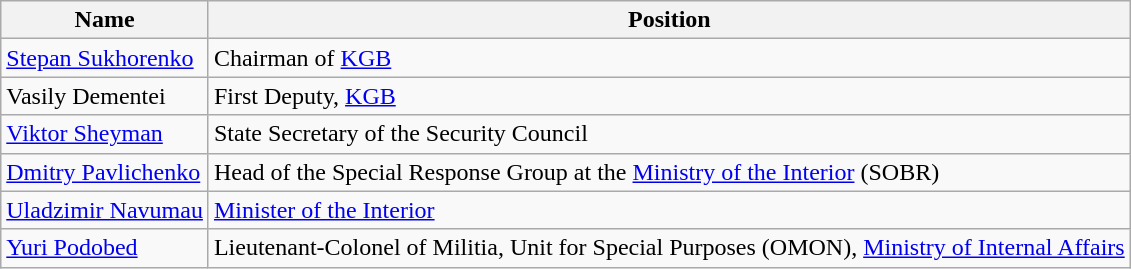<table class="wikitable">
<tr>
<th>Name</th>
<th>Position</th>
</tr>
<tr>
<td><a href='#'>Stepan Sukhorenko</a></td>
<td>Chairman of <a href='#'>KGB</a></td>
</tr>
<tr>
<td>Vasily Dementei</td>
<td>First Deputy, <a href='#'>KGB</a></td>
</tr>
<tr>
<td><a href='#'>Viktor Sheyman</a></td>
<td>State Secretary of the Security Council</td>
</tr>
<tr>
<td><a href='#'>Dmitry Pavlichenko</a></td>
<td>Head of the Special Response Group at the <a href='#'>Ministry of the Interior</a> (SOBR)</td>
</tr>
<tr>
<td><a href='#'>Uladzimir Navumau</a></td>
<td><a href='#'>Minister of the Interior</a></td>
</tr>
<tr>
<td><a href='#'>Yuri Podobed</a></td>
<td>Lieutenant-Colonel of Militia, Unit for Special Purposes (OMON), <a href='#'>Ministry of Internal Affairs</a></td>
</tr>
</table>
